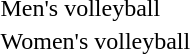<table>
<tr>
<td>Men's volleyball</td>
<td></td>
<td></td>
<td></td>
</tr>
<tr>
<td>Women's volleyball</td>
<td></td>
<td></td>
<td></td>
</tr>
</table>
